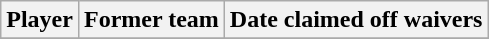<table class="wikitable">
<tr>
<th>Player</th>
<th>Former team</th>
<th>Date claimed off waivers</th>
</tr>
<tr>
</tr>
</table>
